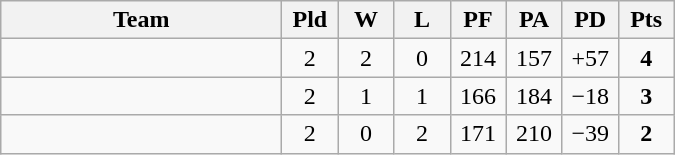<table class="wikitable" style="text-align:center;">
<tr>
<th width=180>Team</th>
<th width=30>Pld</th>
<th width=30>W</th>
<th width=30>L</th>
<th width=30>PF</th>
<th width=30>PA</th>
<th width=30>PD</th>
<th width=30>Pts</th>
</tr>
<tr>
<td align="left"></td>
<td>2</td>
<td>2</td>
<td>0</td>
<td>214</td>
<td>157</td>
<td>+57</td>
<td><strong>4</strong></td>
</tr>
<tr>
<td align="left"></td>
<td>2</td>
<td>1</td>
<td>1</td>
<td>166</td>
<td>184</td>
<td>−18</td>
<td><strong>3</strong></td>
</tr>
<tr>
<td align="left"></td>
<td>2</td>
<td>0</td>
<td>2</td>
<td>171</td>
<td>210</td>
<td>−39</td>
<td><strong>2</strong></td>
</tr>
</table>
